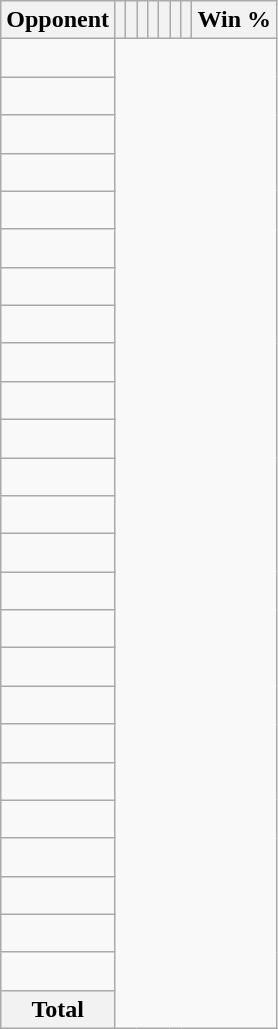<table class="wikitable sortable collapsible collapsed" style="text-align: center;">
<tr>
<th>Opponent</th>
<th></th>
<th></th>
<th></th>
<th></th>
<th></th>
<th></th>
<th></th>
<th>Win %</th>
</tr>
<tr>
<td align="left"><br></td>
</tr>
<tr>
<td align="left"><br></td>
</tr>
<tr>
<td align="left"><br></td>
</tr>
<tr>
<td align="left"><br></td>
</tr>
<tr>
<td align="left"><br></td>
</tr>
<tr>
<td align="left"><br></td>
</tr>
<tr>
<td align="left"><br></td>
</tr>
<tr>
<td align="left"><br></td>
</tr>
<tr>
<td align="left"><br></td>
</tr>
<tr>
<td align="left"><br></td>
</tr>
<tr>
<td align="left"><br></td>
</tr>
<tr>
<td align="left"><br></td>
</tr>
<tr>
<td align="left"><br></td>
</tr>
<tr>
<td align="left"><br></td>
</tr>
<tr>
<td align="left"><br></td>
</tr>
<tr>
<td align="left"><br></td>
</tr>
<tr>
<td align="left"><br></td>
</tr>
<tr>
<td align="left"><br></td>
</tr>
<tr>
<td align="left"><br></td>
</tr>
<tr>
<td align="left"><br></td>
</tr>
<tr>
<td align="left"><br></td>
</tr>
<tr>
<td align="left"><br></td>
</tr>
<tr>
<td align="left"><br></td>
</tr>
<tr>
<td align="left"><br></td>
</tr>
<tr>
<td align="left"><br></td>
</tr>
<tr class="sortbottom">
<th>Total<br></th>
</tr>
</table>
